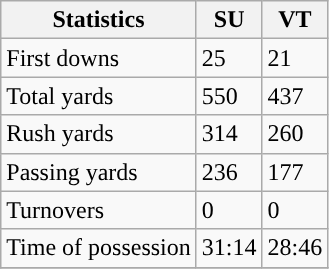<table class="wikitable" style="float: left;">
<tr>
<th>Statistics</th>
<th>SU</th>
<th>VT</th>
</tr>
<tr>
<td>First downs</td>
<td>25</td>
<td>21</td>
</tr>
<tr>
<td>Total yards</td>
<td>550</td>
<td>437</td>
</tr>
<tr>
<td>Rush yards</td>
<td>314</td>
<td>260</td>
</tr>
<tr>
<td>Passing yards</td>
<td>236</td>
<td>177</td>
</tr>
<tr>
<td>Turnovers</td>
<td>0</td>
<td>0</td>
</tr>
<tr>
<td>Time of possession</td>
<td>31:14</td>
<td>28:46</td>
</tr>
<tr>
</tr>
</table>
